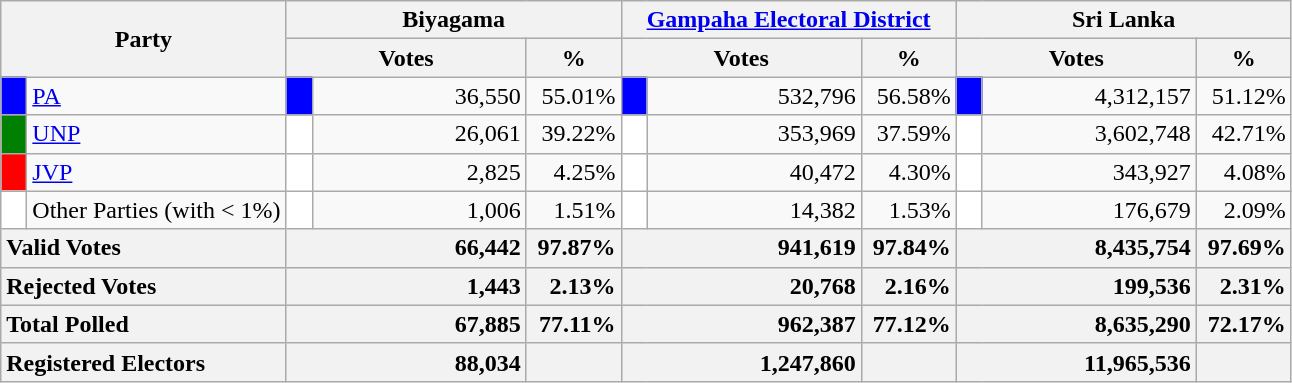<table class="wikitable">
<tr>
<th colspan="2" width="144px"rowspan="2">Party</th>
<th colspan="3" width="216px">Biyagama</th>
<th colspan="3" width="216px"><a href='#'>Gampaha Electoral District</a></th>
<th colspan="3" width="216px">Sri Lanka</th>
</tr>
<tr>
<th colspan="2" width="144px">Votes</th>
<th>%</th>
<th colspan="2" width="144px">Votes</th>
<th>%</th>
<th colspan="2" width="144px">Votes</th>
<th>%</th>
</tr>
<tr>
<td style="background-color:blue;" width="10px"></td>
<td style="text-align:left;"><a href='#'>PA</a></td>
<td style="background-color:blue;" width="10px"></td>
<td style="text-align:right;">36,550</td>
<td style="text-align:right;">55.01%</td>
<td style="background-color:blue;" width="10px"></td>
<td style="text-align:right;">532,796</td>
<td style="text-align:right;">56.58%</td>
<td style="background-color:blue;" width="10px"></td>
<td style="text-align:right;">4,312,157</td>
<td style="text-align:right;">51.12%</td>
</tr>
<tr>
<td style="background-color:green;" width="10px"></td>
<td style="text-align:left;"><a href='#'>UNP</a></td>
<td style="background-color:white;" width="10px"></td>
<td style="text-align:right;">26,061</td>
<td style="text-align:right;">39.22%</td>
<td style="background-color:white;" width="10px"></td>
<td style="text-align:right;">353,969</td>
<td style="text-align:right;">37.59%</td>
<td style="background-color:white;" width="10px"></td>
<td style="text-align:right;">3,602,748</td>
<td style="text-align:right;">42.71%</td>
</tr>
<tr>
<td style="background-color:red;" width="10px"></td>
<td style="text-align:left;"><a href='#'>JVP</a></td>
<td style="background-color:white;" width="10px"></td>
<td style="text-align:right;">2,825</td>
<td style="text-align:right;">4.25%</td>
<td style="background-color:white;" width="10px"></td>
<td style="text-align:right;">40,472</td>
<td style="text-align:right;">4.30%</td>
<td style="background-color:white;" width="10px"></td>
<td style="text-align:right;">343,927</td>
<td style="text-align:right;">4.08%</td>
</tr>
<tr>
<td style="background-color:white;" width="10px"></td>
<td style="text-align:left;">Other Parties (with < 1%)</td>
<td style="background-color:white;" width="10px"></td>
<td style="text-align:right;">1,006</td>
<td style="text-align:right;">1.51%</td>
<td style="background-color:white;" width="10px"></td>
<td style="text-align:right;">14,382</td>
<td style="text-align:right;">1.53%</td>
<td style="background-color:white;" width="10px"></td>
<td style="text-align:right;">176,679</td>
<td style="text-align:right;">2.09%</td>
</tr>
<tr>
<th colspan="2" width="144px"style="text-align:left;">Valid Votes</th>
<th style="text-align:right;"colspan="2" width="144px">66,442</th>
<th style="text-align:right;">97.87%</th>
<th style="text-align:right;"colspan="2" width="144px">941,619</th>
<th style="text-align:right;">97.84%</th>
<th style="text-align:right;"colspan="2" width="144px">8,435,754</th>
<th style="text-align:right;">97.69%</th>
</tr>
<tr>
<th colspan="2" width="144px"style="text-align:left;">Rejected Votes</th>
<th style="text-align:right;"colspan="2" width="144px">1,443</th>
<th style="text-align:right;">2.13%</th>
<th style="text-align:right;"colspan="2" width="144px">20,768</th>
<th style="text-align:right;">2.16%</th>
<th style="text-align:right;"colspan="2" width="144px">199,536</th>
<th style="text-align:right;">2.31%</th>
</tr>
<tr>
<th colspan="2" width="144px"style="text-align:left;">Total Polled</th>
<th style="text-align:right;"colspan="2" width="144px">67,885</th>
<th style="text-align:right;">77.11%</th>
<th style="text-align:right;"colspan="2" width="144px">962,387</th>
<th style="text-align:right;">77.12%</th>
<th style="text-align:right;"colspan="2" width="144px">8,635,290</th>
<th style="text-align:right;">72.17%</th>
</tr>
<tr>
<th colspan="2" width="144px"style="text-align:left;">Registered Electors</th>
<th style="text-align:right;"colspan="2" width="144px">88,034</th>
<th></th>
<th style="text-align:right;"colspan="2" width="144px">1,247,860</th>
<th></th>
<th style="text-align:right;"colspan="2" width="144px">11,965,536</th>
<th></th>
</tr>
</table>
